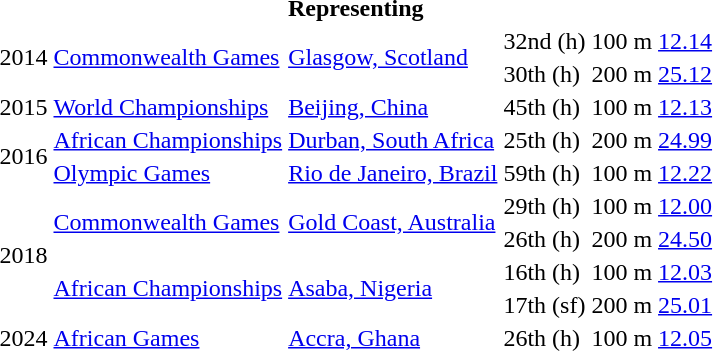<table>
<tr>
<th colspan="6">Representing </th>
</tr>
<tr>
<td rowspan=2>2014</td>
<td rowspan=2><a href='#'>Commonwealth Games</a></td>
<td rowspan=2><a href='#'>Glasgow, Scotland</a></td>
<td>32nd (h)</td>
<td>100 m</td>
<td><a href='#'>12.14</a></td>
</tr>
<tr>
<td>30th (h)</td>
<td>200 m</td>
<td><a href='#'>25.12</a></td>
</tr>
<tr>
<td>2015</td>
<td><a href='#'>World Championships</a></td>
<td><a href='#'>Beijing, China</a></td>
<td>45th (h)</td>
<td>100 m</td>
<td><a href='#'>12.13</a></td>
</tr>
<tr>
<td rowspan=2>2016</td>
<td><a href='#'>African Championships</a></td>
<td><a href='#'>Durban, South Africa</a></td>
<td>25th (h)</td>
<td>200 m</td>
<td><a href='#'>24.99</a></td>
</tr>
<tr>
<td><a href='#'>Olympic Games</a></td>
<td><a href='#'>Rio de Janeiro, Brazil</a></td>
<td>59th (h)</td>
<td>100 m</td>
<td><a href='#'>12.22</a></td>
</tr>
<tr>
<td rowspan=4>2018</td>
<td rowspan=2><a href='#'>Commonwealth Games</a></td>
<td rowspan=2><a href='#'>Gold Coast, Australia</a></td>
<td>29th (h)</td>
<td>100 m</td>
<td><a href='#'>12.00</a></td>
</tr>
<tr>
<td>26th (h)</td>
<td>200 m</td>
<td><a href='#'>24.50</a></td>
</tr>
<tr>
<td rowspan=2><a href='#'>African Championships</a></td>
<td rowspan=2><a href='#'>Asaba, Nigeria</a></td>
<td>16th (h)</td>
<td>100 m</td>
<td><a href='#'>12.03</a></td>
</tr>
<tr>
<td>17th (sf)</td>
<td>200 m</td>
<td><a href='#'>25.01</a></td>
</tr>
<tr>
<td>2024</td>
<td><a href='#'>African Games</a></td>
<td><a href='#'>Accra, Ghana</a></td>
<td>26th (h)</td>
<td>100 m</td>
<td><a href='#'>12.05</a></td>
</tr>
</table>
